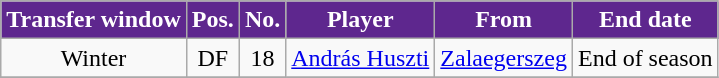<table class="wikitable plainrowheaders sortable">
<tr>
<th style="background-color:#5E278E;color:white">Transfer window</th>
<th style="background-color:#5E278E;color:white">Pos.</th>
<th style="background-color:#5E278E;color:white">No.</th>
<th style="background-color:#5E278E;color:white">Player</th>
<th style="background-color:#5E278E;color:white">From</th>
<th style="background-color:#5E278E;color:white">End date</th>
</tr>
<tr>
<td style="text-align:center;">Winter</td>
<td style="text-align:center;">DF</td>
<td style="text-align:center;">18</td>
<td style="text-align:left;"> <a href='#'>András Huszti</a></td>
<td style="text-align:left;"><a href='#'>Zalaegerszeg</a></td>
<td style="text-align:center;">End of season</td>
</tr>
<tr>
</tr>
</table>
